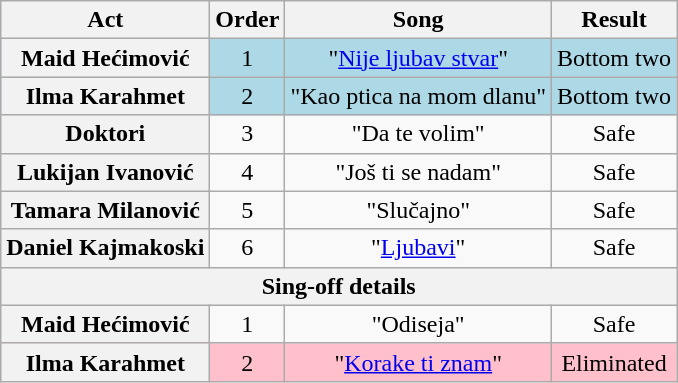<table class="wikitable plainrowheaders" style="text-align:center;">
<tr>
<th scope="col">Act</th>
<th scope="col">Order</th>
<th scope="col">Song</th>
<th scope="col">Result</th>
</tr>
<tr style="background:lightblue;">
<th scope="row">Maid Hećimović</th>
<td>1</td>
<td>"<a href='#'>Nije ljubav stvar</a>"</td>
<td>Bottom two</td>
</tr>
<tr style="background:lightblue;">
<th scope="row">Ilma Karahmet</th>
<td>2</td>
<td>"Kao ptica na mom dlanu"</td>
<td>Bottom two</td>
</tr>
<tr>
<th scope="row">Doktori</th>
<td>3</td>
<td>"Da te volim"</td>
<td>Safe</td>
</tr>
<tr>
<th scope="row">Lukijan Ivanović</th>
<td>4</td>
<td>"Još ti se nadam"</td>
<td>Safe</td>
</tr>
<tr>
<th scope="row">Tamara Milanović</th>
<td>5</td>
<td>"Slučajno"</td>
<td>Safe</td>
</tr>
<tr>
<th scope="row">Daniel Kajmakoski</th>
<td>6</td>
<td>"<a href='#'>Ljubavi</a>"</td>
<td>Safe</td>
</tr>
<tr>
<th colspan="4">Sing-off details</th>
</tr>
<tr>
<th scope="row">Maid Hećimović</th>
<td>1</td>
<td>"Odiseja"</td>
<td>Safe</td>
</tr>
<tr style="background:pink;">
<th scope="row">Ilma Karahmet</th>
<td>2</td>
<td>"<a href='#'>Korake ti znam</a>"</td>
<td>Eliminated</td>
</tr>
</table>
